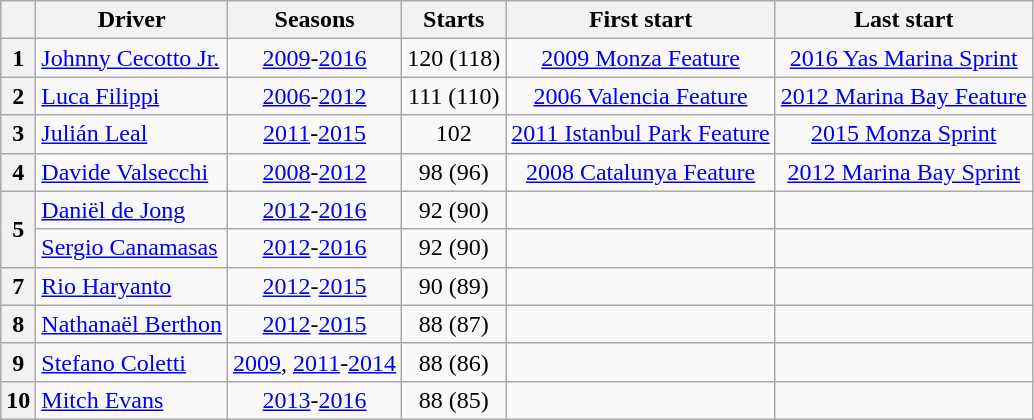<table class="wikitable" style="text-align:center">
<tr>
<th></th>
<th>Driver</th>
<th>Seasons</th>
<th>Starts</th>
<th>First start</th>
<th>Last start</th>
</tr>
<tr>
<th>1</th>
<td align=left> <a href='#'>Johnny Cecotto Jr.</a></td>
<td><a href='#'>2009</a>-<a href='#'>2016</a></td>
<td>120 (118)</td>
<td><a href='#'>2009 Monza Feature</a></td>
<td><a href='#'>2016 Yas Marina Sprint</a></td>
</tr>
<tr>
<th>2</th>
<td align=left> <a href='#'>Luca Filippi</a></td>
<td><a href='#'>2006</a>-<a href='#'>2012</a></td>
<td>111 (110)</td>
<td><a href='#'>2006 Valencia Feature</a></td>
<td><a href='#'>2012 Marina Bay Feature</a></td>
</tr>
<tr>
<th>3</th>
<td align=left> <a href='#'>Julián Leal</a></td>
<td><a href='#'>2011</a>-<a href='#'>2015</a></td>
<td>102</td>
<td><a href='#'>2011 Istanbul Park Feature</a></td>
<td><a href='#'>2015 Monza Sprint</a></td>
</tr>
<tr>
<th>4</th>
<td align=left> <a href='#'>Davide Valsecchi</a></td>
<td><a href='#'>2008</a>-<a href='#'>2012</a></td>
<td>98 (96)</td>
<td><a href='#'>2008 Catalunya Feature</a></td>
<td><a href='#'>2012 Marina Bay Sprint</a></td>
</tr>
<tr>
<th rowspan=2>5</th>
<td align=left> <a href='#'>Daniël de Jong</a></td>
<td><a href='#'>2012</a>-<a href='#'>2016</a></td>
<td>92 (90)</td>
<td></td>
<td></td>
</tr>
<tr>
<td align=left> <a href='#'>Sergio Canamasas</a></td>
<td><a href='#'>2012</a>-<a href='#'>2016</a></td>
<td>92 (90)</td>
<td></td>
<td></td>
</tr>
<tr>
<th>7</th>
<td align=left> <a href='#'>Rio Haryanto</a></td>
<td><a href='#'>2012</a>-<a href='#'>2015</a></td>
<td>90 (89)</td>
<td></td>
<td></td>
</tr>
<tr>
<th>8</th>
<td align=left> <a href='#'>Nathanaël Berthon</a></td>
<td><a href='#'>2012</a>-<a href='#'>2015</a></td>
<td>88 (87)</td>
<td></td>
<td></td>
</tr>
<tr>
<th>9</th>
<td align=left> <a href='#'>Stefano Coletti</a></td>
<td><a href='#'>2009</a>, <a href='#'>2011</a>-<a href='#'>2014</a></td>
<td>88 (86)</td>
<td></td>
<td></td>
</tr>
<tr>
<th>10</th>
<td align=left> <a href='#'>Mitch Evans</a></td>
<td><a href='#'>2013</a>-<a href='#'>2016</a></td>
<td>88 (85)</td>
<td></td>
<td></td>
</tr>
</table>
